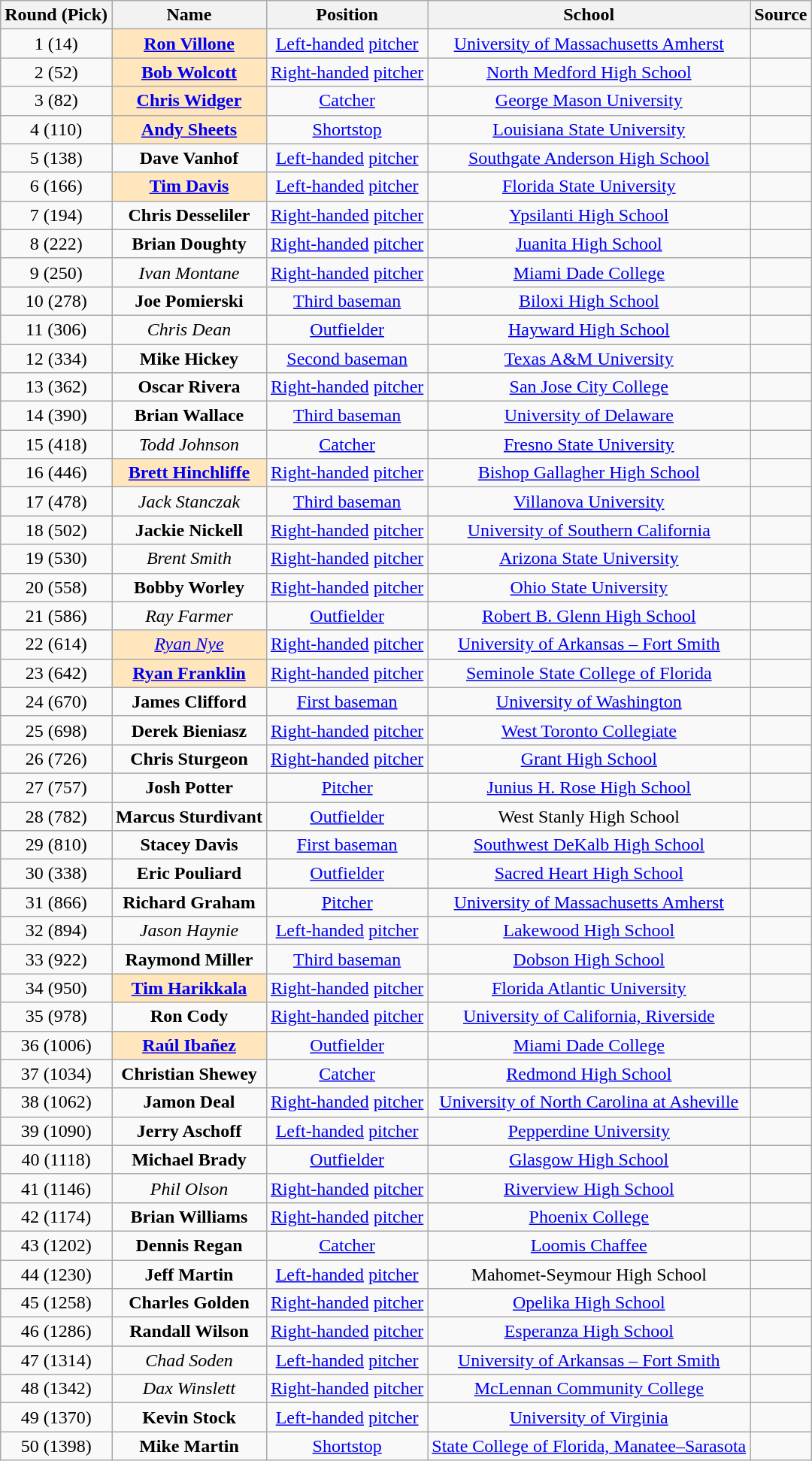<table class="wikitable" style="text-align:center;">
<tr>
<th>Round (Pick)</th>
<th>Name</th>
<th>Position</th>
<th>School</th>
<th>Source</th>
</tr>
<tr>
<td>1 (14)</td>
<td style="background-color: #FFE6BD"><strong><a href='#'>Ron Villone</a></strong></td>
<td><a href='#'>Left-handed</a> <a href='#'>pitcher</a></td>
<td><a href='#'>University of Massachusetts Amherst</a></td>
<td></td>
</tr>
<tr>
<td>2 (52)</td>
<td style="background-color: #FFE6BD"><strong><a href='#'>Bob Wolcott</a></strong></td>
<td><a href='#'>Right-handed</a> <a href='#'>pitcher</a></td>
<td><a href='#'>North Medford High School</a></td>
<td></td>
</tr>
<tr>
<td>3 (82)</td>
<td style="background-color: #FFE6BD"><strong><a href='#'>Chris Widger</a></strong></td>
<td><a href='#'>Catcher</a></td>
<td><a href='#'>George Mason University</a></td>
<td></td>
</tr>
<tr>
<td>4 (110)</td>
<td style="background-color: #FFE6BD"><strong><a href='#'>Andy Sheets</a></strong></td>
<td><a href='#'>Shortstop</a></td>
<td><a href='#'>Louisiana State University</a></td>
<td></td>
</tr>
<tr>
<td>5 (138)</td>
<td><strong>Dave Vanhof</strong></td>
<td><a href='#'>Left-handed</a> <a href='#'>pitcher</a></td>
<td><a href='#'>Southgate Anderson High School</a></td>
<td></td>
</tr>
<tr>
<td>6 (166)</td>
<td style="background-color: #FFE6BD"><strong><a href='#'>Tim Davis</a></strong></td>
<td><a href='#'>Left-handed</a> <a href='#'>pitcher</a></td>
<td><a href='#'>Florida State University</a></td>
<td></td>
</tr>
<tr>
<td>7 (194)</td>
<td><strong>Chris Desseliler</strong></td>
<td><a href='#'>Right-handed</a> <a href='#'>pitcher</a></td>
<td><a href='#'>Ypsilanti High School</a></td>
<td></td>
</tr>
<tr>
<td>8 (222)</td>
<td><strong>Brian Doughty</strong></td>
<td><a href='#'>Right-handed</a> <a href='#'>pitcher</a></td>
<td><a href='#'>Juanita High School</a></td>
<td></td>
</tr>
<tr>
<td>9 (250)</td>
<td><em>Ivan Montane</em></td>
<td><a href='#'>Right-handed</a> <a href='#'>pitcher</a></td>
<td><a href='#'>Miami Dade College</a></td>
<td></td>
</tr>
<tr>
<td>10 (278)</td>
<td><strong>Joe Pomierski</strong></td>
<td><a href='#'>Third baseman</a></td>
<td><a href='#'>Biloxi High School</a></td>
<td></td>
</tr>
<tr>
<td>11 (306)</td>
<td><em>Chris Dean</em></td>
<td><a href='#'>Outfielder</a></td>
<td><a href='#'>Hayward High School</a></td>
<td></td>
</tr>
<tr>
<td>12 (334)</td>
<td><strong>Mike Hickey</strong></td>
<td><a href='#'>Second baseman</a></td>
<td><a href='#'>Texas A&M University</a></td>
<td></td>
</tr>
<tr>
<td>13 (362)</td>
<td><strong>Oscar Rivera</strong></td>
<td><a href='#'>Right-handed</a> <a href='#'>pitcher</a></td>
<td><a href='#'>San Jose City College</a></td>
<td></td>
</tr>
<tr>
<td>14 (390)</td>
<td><strong>Brian Wallace</strong></td>
<td><a href='#'>Third baseman</a></td>
<td><a href='#'>University of Delaware</a></td>
<td></td>
</tr>
<tr>
<td>15 (418)</td>
<td><em>Todd Johnson</em></td>
<td><a href='#'>Catcher</a></td>
<td><a href='#'>Fresno State University</a></td>
<td></td>
</tr>
<tr>
<td>16 (446)</td>
<td style="background-color: #FFE6BD"><strong><a href='#'>Brett Hinchliffe</a></strong></td>
<td><a href='#'>Right-handed</a> <a href='#'>pitcher</a></td>
<td><a href='#'>Bishop Gallagher High School</a></td>
<td></td>
</tr>
<tr>
<td>17 (478)</td>
<td><em>Jack Stanczak</em></td>
<td><a href='#'>Third baseman</a></td>
<td><a href='#'>Villanova University</a></td>
<td></td>
</tr>
<tr>
<td>18 (502)</td>
<td><strong>Jackie Nickell</strong></td>
<td><a href='#'>Right-handed</a> <a href='#'>pitcher</a></td>
<td><a href='#'>University of Southern California</a></td>
<td></td>
</tr>
<tr>
<td>19 (530)</td>
<td><em>Brent Smith</em></td>
<td><a href='#'>Right-handed</a> <a href='#'>pitcher</a></td>
<td><a href='#'>Arizona State University</a></td>
<td></td>
</tr>
<tr>
<td>20 (558)</td>
<td><strong>Bobby Worley</strong></td>
<td><a href='#'>Right-handed</a> <a href='#'>pitcher</a></td>
<td><a href='#'>Ohio State University</a></td>
<td></td>
</tr>
<tr>
<td>21 (586)</td>
<td><em>Ray Farmer</em></td>
<td><a href='#'>Outfielder</a></td>
<td><a href='#'>Robert B. Glenn High School</a></td>
<td></td>
</tr>
<tr>
<td>22 (614)</td>
<td style="background-color: #FFE6BD"><em><a href='#'>Ryan Nye</a></em></td>
<td><a href='#'>Right-handed</a> <a href='#'>pitcher</a></td>
<td><a href='#'>University of Arkansas – Fort Smith</a></td>
<td></td>
</tr>
<tr>
<td>23 (642)</td>
<td style="background-color: #FFE6BD"><strong><a href='#'>Ryan Franklin</a></strong></td>
<td><a href='#'>Right-handed</a> <a href='#'>pitcher</a></td>
<td><a href='#'>Seminole State College of Florida</a></td>
<td></td>
</tr>
<tr>
<td>24 (670)</td>
<td><strong>James Clifford</strong></td>
<td><a href='#'>First baseman</a></td>
<td><a href='#'>University of Washington</a></td>
<td></td>
</tr>
<tr>
<td>25 (698)</td>
<td><strong>Derek Bieniasz</strong></td>
<td><a href='#'>Right-handed</a> <a href='#'>pitcher</a></td>
<td><a href='#'>West Toronto Collegiate</a></td>
<td></td>
</tr>
<tr>
<td>26 (726)</td>
<td><strong>Chris Sturgeon</strong></td>
<td><a href='#'>Right-handed</a> <a href='#'>pitcher</a></td>
<td><a href='#'>Grant High School</a></td>
<td></td>
</tr>
<tr>
<td>27 (757)</td>
<td><strong>Josh Potter</strong></td>
<td><a href='#'>Pitcher</a></td>
<td><a href='#'>Junius H. Rose High School</a></td>
<td></td>
</tr>
<tr>
<td>28 (782)</td>
<td><strong>Marcus Sturdivant</strong></td>
<td><a href='#'>Outfielder</a></td>
<td>West Stanly High School</td>
<td></td>
</tr>
<tr>
<td>29 (810)</td>
<td><strong>Stacey Davis</strong></td>
<td><a href='#'>First baseman</a></td>
<td><a href='#'>Southwest DeKalb High School</a></td>
<td></td>
</tr>
<tr>
<td>30 (338)</td>
<td><strong>Eric Pouliard</strong></td>
<td><a href='#'>Outfielder</a></td>
<td><a href='#'>Sacred Heart High School</a></td>
<td></td>
</tr>
<tr>
<td>31 (866)</td>
<td><strong>Richard Graham</strong></td>
<td><a href='#'>Pitcher</a></td>
<td><a href='#'>University of Massachusetts Amherst</a></td>
<td></td>
</tr>
<tr>
<td>32 (894)</td>
<td><em>Jason Haynie</em></td>
<td><a href='#'>Left-handed</a> <a href='#'>pitcher</a></td>
<td><a href='#'>Lakewood High School</a></td>
<td></td>
</tr>
<tr>
<td>33 (922)</td>
<td><strong>Raymond Miller</strong></td>
<td><a href='#'>Third baseman</a></td>
<td><a href='#'>Dobson High School</a></td>
<td></td>
</tr>
<tr>
<td>34 (950)</td>
<td style="background-color: #FFE6BD"><strong><a href='#'>Tim Harikkala</a></strong></td>
<td><a href='#'>Right-handed</a> <a href='#'>pitcher</a></td>
<td><a href='#'>Florida Atlantic University</a></td>
<td></td>
</tr>
<tr>
<td>35 (978)</td>
<td><strong>Ron Cody</strong></td>
<td><a href='#'>Right-handed</a> <a href='#'>pitcher</a></td>
<td><a href='#'>University of California, Riverside</a></td>
<td></td>
</tr>
<tr>
<td>36 (1006)</td>
<td style="background-color: #FFE6BD"><strong><a href='#'>Raúl Ibañez</a></strong></td>
<td><a href='#'>Outfielder</a></td>
<td><a href='#'>Miami Dade College</a></td>
<td></td>
</tr>
<tr>
<td>37 (1034)</td>
<td><strong>Christian Shewey</strong></td>
<td><a href='#'>Catcher</a></td>
<td><a href='#'>Redmond High School</a></td>
<td></td>
</tr>
<tr>
<td>38 (1062)</td>
<td><strong>Jamon Deal</strong></td>
<td><a href='#'>Right-handed</a> <a href='#'>pitcher</a></td>
<td><a href='#'>University of North Carolina at Asheville</a></td>
<td></td>
</tr>
<tr>
<td>39 (1090)</td>
<td><strong>Jerry Aschoff</strong></td>
<td><a href='#'>Left-handed</a> <a href='#'>pitcher</a></td>
<td><a href='#'>Pepperdine University</a></td>
<td></td>
</tr>
<tr>
<td>40 (1118)</td>
<td><strong>Michael Brady</strong></td>
<td><a href='#'>Outfielder</a></td>
<td><a href='#'>Glasgow High School</a></td>
<td></td>
</tr>
<tr>
<td>41 (1146)</td>
<td><em>Phil Olson</em></td>
<td><a href='#'>Right-handed</a> <a href='#'>pitcher</a></td>
<td><a href='#'>Riverview High School</a></td>
<td></td>
</tr>
<tr>
<td>42 (1174)</td>
<td><strong>Brian Williams</strong></td>
<td><a href='#'>Right-handed</a> <a href='#'>pitcher</a></td>
<td><a href='#'>Phoenix College</a></td>
<td></td>
</tr>
<tr>
<td>43 (1202)</td>
<td><strong>Dennis Regan</strong></td>
<td><a href='#'>Catcher</a></td>
<td><a href='#'>Loomis Chaffee</a></td>
<td></td>
</tr>
<tr>
<td>44 (1230)</td>
<td><strong>Jeff Martin</strong></td>
<td><a href='#'>Left-handed</a> <a href='#'>pitcher</a></td>
<td>Mahomet-Seymour High School</td>
<td></td>
</tr>
<tr>
<td>45 (1258)</td>
<td><strong>Charles Golden</strong></td>
<td><a href='#'>Right-handed</a> <a href='#'>pitcher</a></td>
<td><a href='#'>Opelika High School</a></td>
<td></td>
</tr>
<tr>
<td>46 (1286)</td>
<td><strong>Randall Wilson</strong></td>
<td><a href='#'>Right-handed</a> <a href='#'>pitcher</a></td>
<td><a href='#'>Esperanza High School</a></td>
<td></td>
</tr>
<tr>
<td>47 (1314)</td>
<td><em>Chad Soden</em></td>
<td><a href='#'>Left-handed</a> <a href='#'>pitcher</a></td>
<td><a href='#'>University of Arkansas – Fort Smith</a></td>
<td></td>
</tr>
<tr>
<td>48 (1342)</td>
<td><em>Dax Winslett</em></td>
<td><a href='#'>Right-handed</a> <a href='#'>pitcher</a></td>
<td><a href='#'>McLennan Community College</a></td>
<td></td>
</tr>
<tr>
<td>49 (1370)</td>
<td><strong>Kevin Stock</strong></td>
<td><a href='#'>Left-handed</a> <a href='#'>pitcher</a></td>
<td><a href='#'>University of Virginia</a></td>
<td></td>
</tr>
<tr>
<td>50 (1398)</td>
<td><strong>Mike Martin</strong></td>
<td><a href='#'>Shortstop</a></td>
<td><a href='#'>State College of Florida, Manatee–Sarasota</a></td>
<td></td>
</tr>
</table>
